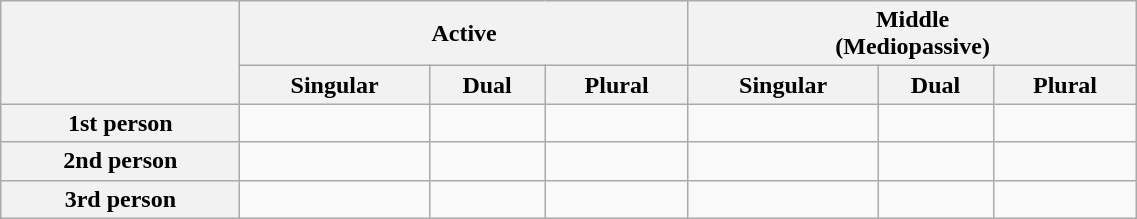<table class="wikitable" style="text-align:center; width:60%">
<tr>
<th rowspan="2"></th>
<th colspan="3">Active</th>
<th colspan="3">Middle<br>(Mediopassive)</th>
</tr>
<tr>
<th>Singular</th>
<th>Dual</th>
<th>Plural</th>
<th>Singular</th>
<th>Dual</th>
<th>Plural</th>
</tr>
<tr>
<th>1st person</th>
<td></td>
<td></td>
<td></td>
<td></td>
<td></td>
<td></td>
</tr>
<tr>
<th>2nd person</th>
<td></td>
<td></td>
<td></td>
<td></td>
<td></td>
<td></td>
</tr>
<tr>
<th>3rd person</th>
<td></td>
<td></td>
<td></td>
<td></td>
<td></td>
<td></td>
</tr>
</table>
